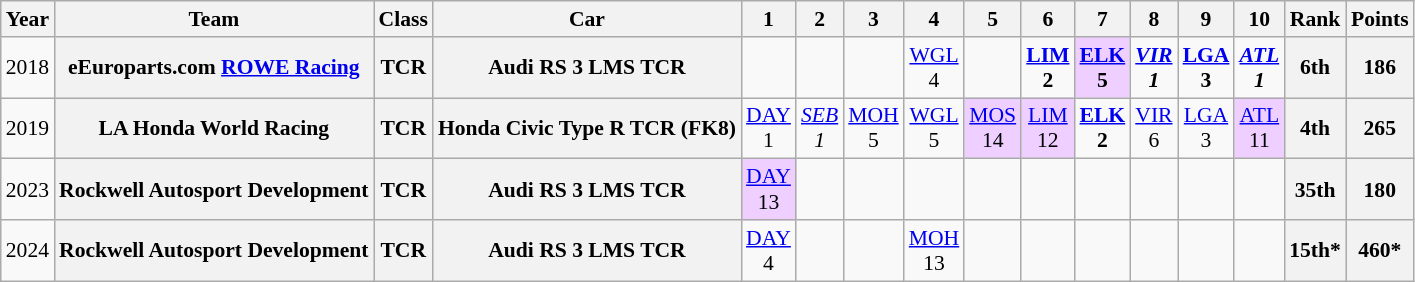<table class="wikitable" style="text-align:center; font-size:90%">
<tr>
<th>Year</th>
<th>Team</th>
<th>Class</th>
<th>Car</th>
<th>1</th>
<th>2</th>
<th>3</th>
<th>4</th>
<th>5</th>
<th>6</th>
<th>7</th>
<th>8</th>
<th>9</th>
<th>10</th>
<th>Rank</th>
<th>Points</th>
</tr>
<tr>
<td>2018</td>
<th>eEuroparts.com <a href='#'>ROWE Racing</a></th>
<th>TCR</th>
<th>Audi RS 3 LMS TCR</th>
<td style="background:#;"></td>
<td></td>
<td style="background:#;"></td>
<td style="background:#;"><a href='#'>WGL</a><br>4</td>
<td style="background:#;"></td>
<td><a href='#'><strong>LIM</strong></a><br><strong>2</strong></td>
<td style="background:#efcfff;"><a href='#'><strong>ELK</strong></a><br><strong>5</strong></td>
<td><a href='#'><strong><em>VIR</em></strong></a><br><strong><em>1</em></strong></td>
<td><a href='#'><strong>LGA</strong></a><br><strong>3</strong></td>
<td><a href='#'><strong><em>ATL</em></strong></a><br><strong><em>1</em></strong></td>
<th>6th</th>
<th>186</th>
</tr>
<tr>
<td>2019</td>
<th>LA Honda World Racing</th>
<th>TCR</th>
<th>Honda Civic Type R TCR (FK8)</th>
<td style="background:#;"><a href='#'>DAY</a><br>1</td>
<td style="background:#;"><a href='#'><em>SEB</em></a><br><em>1</em></td>
<td style="background:#;"><a href='#'>MOH</a><br>5</td>
<td style="background:#;"><a href='#'>WGL</a><br>5</td>
<td style="background:#efcfff;"><a href='#'>MOS</a><br>14</td>
<td style="background:#efcfff;"><a href='#'>LIM</a><br>12</td>
<td style="background:#;"><strong><a href='#'>ELK</a></strong><br><strong>2</strong></td>
<td style="background:#;"><a href='#'>VIR</a><br>6</td>
<td style="background:#;"><a href='#'>LGA</a><br>3</td>
<td style="background:#efcfff;"><a href='#'>ATL</a><br>11</td>
<th>4th</th>
<th>265</th>
</tr>
<tr>
<td>2023</td>
<th>Rockwell Autosport Development</th>
<th>TCR</th>
<th>Audi RS 3 LMS TCR</th>
<td style="background:#efcfff;"><a href='#'>DAY</a><br>13</td>
<td></td>
<td></td>
<td></td>
<td></td>
<td></td>
<td></td>
<td></td>
<td></td>
<td></td>
<th>35th</th>
<th>180</th>
</tr>
<tr>
<td>2024</td>
<th>Rockwell Autosport Development</th>
<th>TCR</th>
<th>Audi RS 3 LMS TCR</th>
<td><a href='#'>DAY</a><br>4</td>
<td></td>
<td></td>
<td><a href='#'>MOH</a><br>13</td>
<td></td>
<td></td>
<td></td>
<td></td>
<td></td>
<td></td>
<th>15th*</th>
<th>460*</th>
</tr>
</table>
